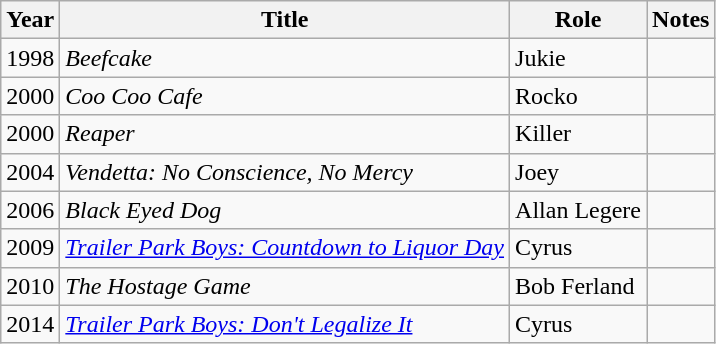<table class="wikitable sortable">
<tr>
<th>Year</th>
<th>Title</th>
<th>Role</th>
<th>Notes</th>
</tr>
<tr>
<td>1998</td>
<td><em>Beefcake</em></td>
<td>Jukie</td>
<td></td>
</tr>
<tr>
<td rowspan="1">2000</td>
<td><em>Coo Coo Cafe</em></td>
<td>Rocko</td>
<td></td>
</tr>
<tr>
<td rowspan="1">2000</td>
<td><em>Reaper</em></td>
<td>Killer</td>
<td></td>
</tr>
<tr>
<td>2004</td>
<td><em>Vendetta: No Conscience, No Mercy</em></td>
<td>Joey</td>
<td></td>
</tr>
<tr>
<td>2006</td>
<td><em>Black Eyed Dog</em></td>
<td>Allan Legere</td>
<td></td>
</tr>
<tr>
<td>2009</td>
<td><em><a href='#'>Trailer Park Boys: Countdown to Liquor Day</a></em></td>
<td>Cyrus</td>
<td></td>
</tr>
<tr>
<td>2010</td>
<td><em>The Hostage Game</em></td>
<td>Bob Ferland</td>
<td></td>
</tr>
<tr>
<td>2014</td>
<td><em><a href='#'>Trailer Park Boys: Don't Legalize It</a></em></td>
<td>Cyrus</td>
<td></td>
</tr>
</table>
